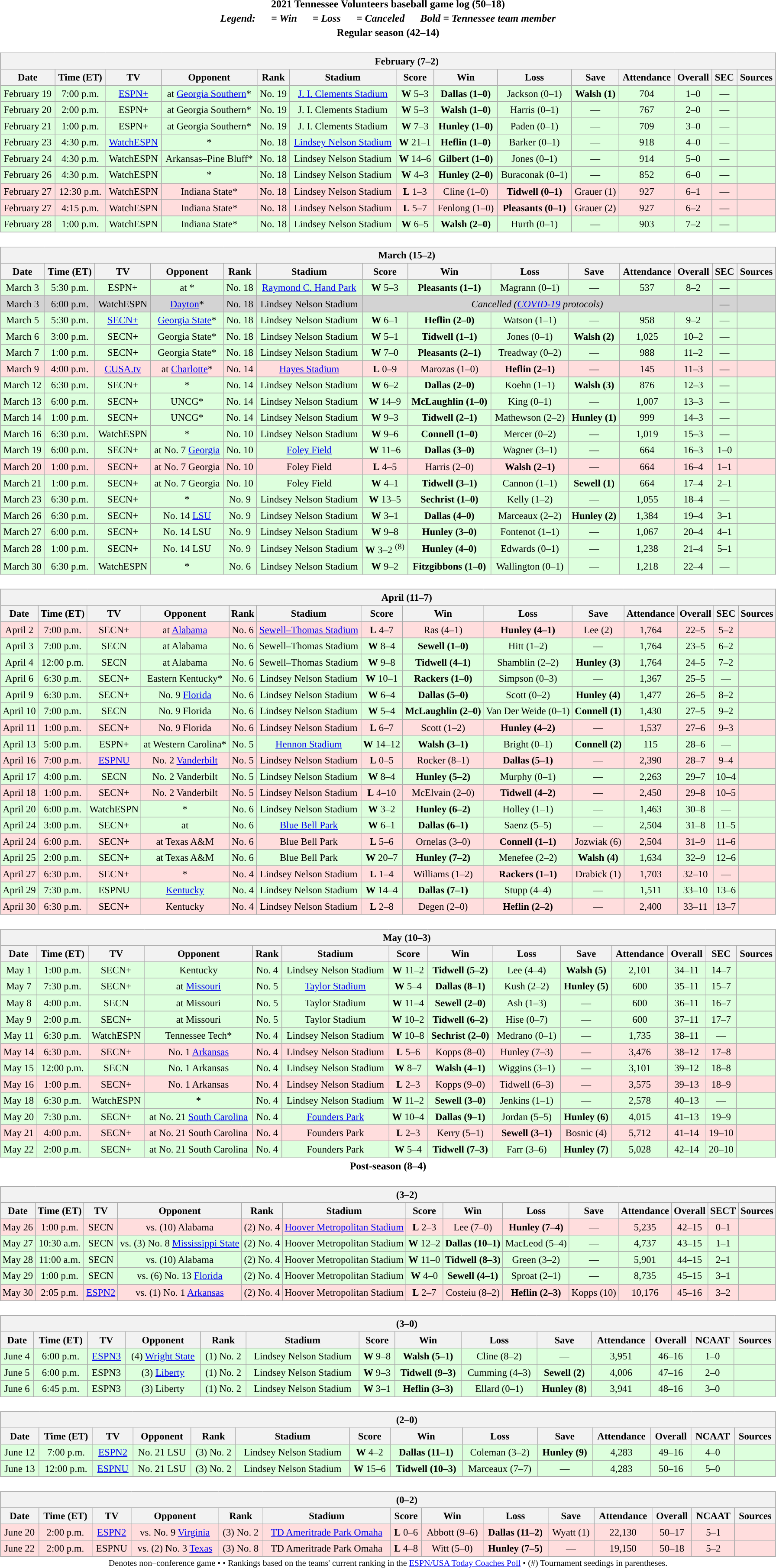<table class="toccolours" width=95% style="clear:both; margin:1.5em auto; text-align:center;">
<tr>
<th colspan=2>2021 Tennessee Volunteers baseball game log (50–18)</th>
</tr>
<tr>
<th colspan=2><em>Legend:       = Win       = Loss       = Canceled      Bold = Tennessee team member</em></th>
</tr>
<tr>
<th colspan=2>Regular season (42–14)</th>
</tr>
<tr valign="top">
<td><br><table class="wikitable collapsible collapsed" style="margin:auto; width:100%; text-align:center; font-size:95%">
<tr>
<th colspan=14 style="padding-left:4em;">February (7–2)</th>
</tr>
<tr>
<th bgcolor="#DDDDFF">Date</th>
<th bgcolor="#DDDDFF">Time (ET)</th>
<th bgcolor="#DDDDFF">TV</th>
<th bgcolor="#DDDDFF">Opponent</th>
<th bgcolor="#DDDDFF">Rank</th>
<th bgcolor="#DDDDFF">Stadium</th>
<th bgcolor="#DDDDFF">Score</th>
<th bgcolor="#DDDDFF">Win</th>
<th bgcolor="#DDDDFF">Loss</th>
<th bgcolor="#DDDDFF">Save</th>
<th bgcolor="#DDDDFF">Attendance</th>
<th bgcolor="#DDDDFF">Overall</th>
<th bgcolor="#DDDDFF">SEC</th>
<th bgcolor="#DDDDFF">Sources</th>
</tr>
<tr bgcolor="ddffdd">
<td>February 19</td>
<td>7:00 p.m.</td>
<td><a href='#'>ESPN+</a></td>
<td>at <a href='#'>Georgia Southern</a>*</td>
<td>No. 19</td>
<td><a href='#'>J. I. Clements Stadium</a><br></td>
<td><strong>W</strong> 5–3</td>
<td><strong>Dallas (1–0)</strong></td>
<td>Jackson (0–1)</td>
<td><strong>Walsh (1)</strong></td>
<td>704</td>
<td>1–0</td>
<td>—</td>
<td><br></td>
</tr>
<tr bgcolor="ddffdd">
<td>February 20</td>
<td>2:00 p.m.</td>
<td>ESPN+</td>
<td>at Georgia Southern*</td>
<td>No. 19</td>
<td>J. I. Clements Stadium</td>
<td><strong>W</strong> 5–3</td>
<td><strong>Walsh (1–0)</strong></td>
<td>Harris (0–1)</td>
<td>—</td>
<td>767</td>
<td>2–0</td>
<td>—</td>
<td><br></td>
</tr>
<tr bgcolor="ddffdd">
<td>February 21</td>
<td>1:00 p.m.</td>
<td>ESPN+</td>
<td>at Georgia Southern*</td>
<td>No. 19</td>
<td>J. I. Clements Stadium</td>
<td><strong>W</strong> 7–3 </td>
<td><strong>Hunley (1–0)</strong></td>
<td>Paden (0–1)</td>
<td>—</td>
<td>709</td>
<td>3–0</td>
<td>—</td>
<td><br></td>
</tr>
<tr bgcolor="ddffdd">
<td>February 23</td>
<td>4:30 p.m.</td>
<td><a href='#'>WatchESPN</a></td>
<td>*</td>
<td>No. 18</td>
<td><a href='#'>Lindsey Nelson Stadium</a><br></td>
<td><strong>W</strong> 21–1</td>
<td><strong>Heflin (1–0)</strong></td>
<td>Barker (0–1)</td>
<td>—</td>
<td>918</td>
<td>4–0</td>
<td>—</td>
<td><br></td>
</tr>
<tr bgcolor="ddffdd">
<td>February 24</td>
<td>4:30 p.m.</td>
<td>WatchESPN</td>
<td>Arkansas–Pine Bluff*</td>
<td>No. 18</td>
<td>Lindsey Nelson Stadium</td>
<td><strong>W</strong> 14–6</td>
<td><strong>Gilbert (1–0)</strong></td>
<td>Jones (0–1)</td>
<td>—</td>
<td>914</td>
<td>5–0</td>
<td>—</td>
<td><br></td>
</tr>
<tr bgcolor="ddffdd">
<td>February 26</td>
<td>4:30 p.m.</td>
<td>WatchESPN</td>
<td>*</td>
<td>No. 18</td>
<td>Lindsey Nelson Stadium</td>
<td><strong>W</strong> 4–3</td>
<td><strong>Hunley (2–0)</strong></td>
<td>Buraconak (0–1)</td>
<td>—</td>
<td>852</td>
<td>6–0</td>
<td>—</td>
<td><br></td>
</tr>
<tr bgcolor="ffdddd">
<td>February 27</td>
<td>12:30 p.m.</td>
<td>WatchESPN</td>
<td>Indiana State*</td>
<td>No. 18</td>
<td>Lindsey Nelson Stadium</td>
<td><strong>L</strong> 1–3</td>
<td>Cline (1–0)</td>
<td><strong>Tidwell (0–1)</strong></td>
<td>Grauer (1)</td>
<td>927</td>
<td>6–1</td>
<td>—</td>
<td><br></td>
</tr>
<tr bgcolor="ffdddd">
<td>February 27</td>
<td>4:15 p.m.</td>
<td>WatchESPN</td>
<td>Indiana State*</td>
<td>No. 18</td>
<td>Lindsey Nelson Stadium</td>
<td><strong>L</strong> 5–7</td>
<td>Fenlong (1–0)</td>
<td><strong>Pleasants (0–1)</strong></td>
<td>Grauer (2)</td>
<td>927</td>
<td>6–2</td>
<td>—</td>
<td><br></td>
</tr>
<tr bgcolor="ddffdd">
<td>February 28</td>
<td>1:00 p.m.</td>
<td>WatchESPN</td>
<td>Indiana State*</td>
<td>No. 18</td>
<td>Lindsey Nelson Stadium</td>
<td><strong>W</strong> 6–5 </td>
<td><strong>Walsh (2–0)</strong></td>
<td>Hurth (0–1)</td>
<td>—</td>
<td>903</td>
<td>7–2</td>
<td>—</td>
<td><br></td>
</tr>
</table>
</td>
</tr>
<tr>
<td><br><table class="wikitable collapsible collapsed" style="margin:auto; width:100%; text-align:center; font-size:95%">
<tr>
<th colspan=14 style="padding-left:4em;">March (15–2)</th>
</tr>
<tr>
<th bgcolor="#DDDDFF">Date</th>
<th bgcolor="#DDDDFF">Time (ET)</th>
<th bgcolor="#DDDDFF">TV</th>
<th bgcolor="#DDDDFF">Opponent</th>
<th bgcolor="#DDDDFF">Rank</th>
<th bgcolor="#DDDDFF">Stadium</th>
<th bgcolor="#DDDDFF">Score</th>
<th bgcolor="#DDDDFF">Win</th>
<th bgcolor="#DDDDFF">Loss</th>
<th bgcolor="#DDDDFF">Save</th>
<th bgcolor="#DDDDFF">Attendance</th>
<th bgcolor="#DDDDFF">Overall</th>
<th bgcolor="#DDDDFF">SEC</th>
<th bgcolor="#DDDDFF">Sources</th>
</tr>
<tr bgcolor="ddffdd">
<td>March 3</td>
<td>5:30 p.m.</td>
<td>ESPN+</td>
<td>at *</td>
<td>No. 18</td>
<td><a href='#'>Raymond C. Hand Park</a><br></td>
<td><strong>W</strong> 5–3</td>
<td><strong>Pleasants (1–1)</strong></td>
<td>Magrann (0–1)</td>
<td>—</td>
<td>537</td>
<td>8–2</td>
<td>—</td>
<td><br></td>
</tr>
<tr bgcolor="D3D3D3">
<td>March 3</td>
<td>6:00 p.m.</td>
<td>WatchESPN</td>
<td><a href='#'>Dayton</a>*</td>
<td>No. 18</td>
<td>Lindsey Nelson Stadium</td>
<td colspan="6"><em>Cancelled (<a href='#'>COVID-19</a> protocols)</em></td>
<td>—</td>
<td></td>
</tr>
<tr bgcolor="ddffdd">
<td>March 5</td>
<td>5:30 p.m.</td>
<td><a href='#'>SECN+</a></td>
<td><a href='#'>Georgia State</a>*</td>
<td>No. 18</td>
<td>Lindsey Nelson Stadium</td>
<td><strong>W</strong> 6–1</td>
<td><strong>Heflin (2–0)</strong></td>
<td>Watson (1–1)</td>
<td>—</td>
<td>958</td>
<td>9–2</td>
<td>—</td>
<td><br></td>
</tr>
<tr bgcolor="ddffdd">
<td>March 6</td>
<td>3:00 p.m.</td>
<td>SECN+</td>
<td>Georgia State*</td>
<td>No. 18</td>
<td>Lindsey Nelson Stadium</td>
<td><strong>W</strong> 5–1</td>
<td><strong>Tidwell (1–1)</strong></td>
<td>Jones (0–1)</td>
<td><strong>Walsh (2)</strong></td>
<td>1,025</td>
<td>10–2</td>
<td>—</td>
<td><br></td>
</tr>
<tr bgcolor="ddffdd">
<td>March 7</td>
<td>1:00 p.m.</td>
<td>SECN+</td>
<td>Georgia State*</td>
<td>No. 18</td>
<td>Lindsey Nelson Stadium</td>
<td><strong>W</strong> 7–0</td>
<td><strong>Pleasants (2–1)</strong></td>
<td>Treadway (0–2)</td>
<td>—</td>
<td>988</td>
<td>11–2</td>
<td>—</td>
<td><br></td>
</tr>
<tr bgcolor="ffdddd">
<td>March 9</td>
<td>4:00 p.m.</td>
<td><a href='#'>CUSA.tv</a></td>
<td>at <a href='#'>Charlotte</a>*</td>
<td>No. 14</td>
<td><a href='#'>Hayes Stadium</a><br></td>
<td><strong>L</strong> 0–9</td>
<td>Marozas (1–0)</td>
<td><strong>Heflin (2–1)</strong></td>
<td>—</td>
<td>145</td>
<td>11–3</td>
<td>—</td>
<td><br></td>
</tr>
<tr bgcolor="ddffdd">
<td>March 12</td>
<td>6:30 p.m.</td>
<td>SECN+</td>
<td>*</td>
<td>No. 14</td>
<td>Lindsey Nelson Stadium</td>
<td><strong>W</strong> 6–2</td>
<td><strong>Dallas (2–0)</strong></td>
<td>Koehn (1–1)</td>
<td><strong>Walsh (3)</strong></td>
<td>876</td>
<td>12–3</td>
<td>—</td>
<td><br></td>
</tr>
<tr bgcolor="ddffdd">
<td>March 13</td>
<td>6:00 p.m.</td>
<td>SECN+</td>
<td>UNCG*</td>
<td>No. 14</td>
<td>Lindsey Nelson Stadium</td>
<td><strong>W</strong> 14–9</td>
<td><strong>McLaughlin (1–0)</strong></td>
<td>King (0–1)</td>
<td>—</td>
<td>1,007</td>
<td>13–3</td>
<td>—</td>
<td><br></td>
</tr>
<tr bgcolor="ddffdd">
<td>March 14</td>
<td>1:00 p.m.</td>
<td>SECN+</td>
<td>UNCG*</td>
<td>No. 14</td>
<td>Lindsey Nelson Stadium</td>
<td><strong>W</strong> 9–3</td>
<td><strong>Tidwell (2–1)</strong></td>
<td>Mathewson (2–2)</td>
<td><strong>Hunley (1)</strong></td>
<td>999</td>
<td>14–3</td>
<td>—</td>
<td><br></td>
</tr>
<tr bgcolor="ddffdd">
<td>March 16</td>
<td>6:30 p.m.</td>
<td>WatchESPN</td>
<td>*</td>
<td>No. 10</td>
<td>Lindsey Nelson Stadium</td>
<td><strong>W</strong> 9–6 </td>
<td><strong>Connell (1–0)</strong></td>
<td>Mercer (0–2)</td>
<td>—</td>
<td>1,019</td>
<td>15–3</td>
<td>—</td>
<td><br></td>
</tr>
<tr bgcolor="ddffdd">
<td>March 19</td>
<td>6:00 p.m.</td>
<td>SECN+</td>
<td>at No. 7 <a href='#'>Georgia</a><br></td>
<td>No. 10</td>
<td><a href='#'>Foley Field</a><br></td>
<td><strong>W</strong> 11–6</td>
<td><strong>Dallas (3–0)</strong></td>
<td>Wagner (3–1)</td>
<td>—</td>
<td>664</td>
<td>16–3</td>
<td>1–0</td>
<td><br></td>
</tr>
<tr bgcolor="ffdddd">
<td>March 20</td>
<td>1:00 p.m.</td>
<td>SECN+</td>
<td>at No. 7 Georgia<br></td>
<td>No. 10</td>
<td>Foley Field</td>
<td><strong>L</strong> 4–5</td>
<td>Harris (2–0)</td>
<td><strong>Walsh (2–1)</strong></td>
<td>—</td>
<td>664</td>
<td>16–4</td>
<td>1–1</td>
<td><br></td>
</tr>
<tr bgcolor="ddffdd">
<td>March 21</td>
<td>1:00 p.m.</td>
<td>SECN+</td>
<td>at No. 7 Georgia<br></td>
<td>No. 10</td>
<td>Foley Field</td>
<td><strong>W</strong> 4–1</td>
<td><strong>Tidwell (3–1)</strong></td>
<td>Cannon (1–1)</td>
<td><strong>Sewell (1)</strong></td>
<td>664</td>
<td>17–4</td>
<td>2–1</td>
<td><br></td>
</tr>
<tr bgcolor="ddffdd">
<td>March 23</td>
<td>6:30 p.m.</td>
<td>SECN+</td>
<td>*</td>
<td>No. 9</td>
<td>Lindsey Nelson Stadium</td>
<td><strong>W</strong> 13–5</td>
<td><strong>Sechrist (1–0)</strong></td>
<td>Kelly (1–2)</td>
<td>—</td>
<td>1,055</td>
<td>18–4</td>
<td>—</td>
<td><br></td>
</tr>
<tr bgcolor="ddffdd">
<td>March 26</td>
<td>6:30 p.m.</td>
<td>SECN+</td>
<td>No. 14 <a href='#'>LSU</a></td>
<td>No. 9</td>
<td>Lindsey Nelson Stadium</td>
<td><strong>W</strong> 3–1</td>
<td><strong>Dallas (4–0)</strong></td>
<td>Marceaux (2–2)</td>
<td><strong>Hunley (2)</strong></td>
<td>1,384</td>
<td>19–4</td>
<td>3–1</td>
<td><br></td>
</tr>
<tr bgcolor="ddffdd">
<td>March 27</td>
<td>6:00 p.m.</td>
<td>SECN+</td>
<td>No. 14 LSU</td>
<td>No. 9</td>
<td>Lindsey Nelson Stadium</td>
<td><strong>W</strong> 9–8 </td>
<td><strong>Hunley (3–0)</strong></td>
<td>Fontenot (1–1)</td>
<td>—</td>
<td>1,067</td>
<td>20–4</td>
<td>4–1</td>
<td><br></td>
</tr>
<tr bgcolor="ddffdd">
<td>March 28</td>
<td>1:00 p.m.</td>
<td>SECN+</td>
<td>No. 14 LSU</td>
<td>No. 9</td>
<td>Lindsey Nelson Stadium</td>
<td><strong>W</strong> 3–2 <sup>(8)</sup></td>
<td><strong>Hunley (4–0)</strong></td>
<td>Edwards (0–1)</td>
<td>—</td>
<td>1,238</td>
<td>21–4</td>
<td>5–1</td>
<td><br></td>
</tr>
<tr bgcolor="ddffdd">
<td>March 30</td>
<td>6:30 p.m.</td>
<td>WatchESPN</td>
<td>*</td>
<td>No. 6</td>
<td>Lindsey Nelson Stadium</td>
<td><strong>W</strong> 9–2</td>
<td><strong>Fitzgibbons (1–0)</strong></td>
<td>Wallington (0–1)</td>
<td>—</td>
<td>1,218</td>
<td>22–4</td>
<td>—</td>
<td><br></td>
</tr>
</table>
</td>
</tr>
<tr>
<td><br><table class="wikitable collapsible collapsed" style="margin:auto; width:100%; text-align:center; font-size:95%">
<tr>
<th colspan=14 style="padding-left:4em;">April (11–7)</th>
</tr>
<tr>
<th bgcolor="#DDDDFF">Date</th>
<th bgcolor="#DDDDFF">Time (ET)</th>
<th bgcolor="#DDDDFF">TV</th>
<th bgcolor="#DDDDFF">Opponent</th>
<th bgcolor="#DDDDFF">Rank</th>
<th bgcolor="#DDDDFF">Stadium</th>
<th bgcolor="#DDDDFF">Score</th>
<th bgcolor="#DDDDFF">Win</th>
<th bgcolor="#DDDDFF">Loss</th>
<th bgcolor="#DDDDFF">Save</th>
<th bgcolor="#DDDDFF">Attendance</th>
<th bgcolor="#DDDDFF">Overall</th>
<th bgcolor="#DDDDFF">SEC</th>
<th bgcolor="#DDDDFF">Sources</th>
</tr>
<tr bgcolor="ffdddd">
<td>April 2</td>
<td>7:00 p.m.</td>
<td>SECN+</td>
<td>at <a href='#'>Alabama</a><br></td>
<td>No. 6</td>
<td><a href='#'>Sewell–Thomas Stadium</a><br></td>
<td><strong>L</strong> 4–7</td>
<td>Ras (4–1)</td>
<td><strong>Hunley (4–1)</strong></td>
<td>Lee (2)</td>
<td>1,764</td>
<td>22–5</td>
<td>5–2</td>
<td><br></td>
</tr>
<tr bgcolor="ddffdd">
<td>April 3</td>
<td>7:00 p.m.</td>
<td>SECN</td>
<td>at Alabama<br></td>
<td>No. 6</td>
<td>Sewell–Thomas Stadium</td>
<td><strong>W</strong> 8–4 </td>
<td><strong>Sewell (1–0)</strong></td>
<td>Hitt (1–2)</td>
<td>—</td>
<td>1,764</td>
<td>23–5</td>
<td>6–2</td>
<td><br></td>
</tr>
<tr bgcolor="ddffdd">
<td>April 4</td>
<td>12:00 p.m.</td>
<td>SECN</td>
<td>at Alabama<br></td>
<td>No. 6</td>
<td>Sewell–Thomas Stadium</td>
<td><strong>W</strong> 9–8</td>
<td><strong>Tidwell (4–1)</strong></td>
<td>Shamblin (2–2)</td>
<td><strong>Hunley (3)</strong></td>
<td>1,764</td>
<td>24–5</td>
<td>7–2</td>
<td><br></td>
</tr>
<tr bgcolor="ddffdd">
<td>April 6</td>
<td>6:30 p.m.</td>
<td>SECN+</td>
<td>Eastern Kentucky*</td>
<td>No. 6</td>
<td>Lindsey Nelson Stadium</td>
<td><strong>W</strong> 10–1</td>
<td><strong>Rackers (1–0)</strong></td>
<td>Simpson (0–3)</td>
<td>—</td>
<td>1,367</td>
<td>25–5</td>
<td>—</td>
<td><br></td>
</tr>
<tr bgcolor="ddffdd">
<td>April 9</td>
<td>6:30 p.m.</td>
<td>SECN+</td>
<td>No. 9 <a href='#'>Florida</a><br></td>
<td>No. 6</td>
<td>Lindsey Nelson Stadium</td>
<td><strong>W</strong> 6–4</td>
<td><strong>Dallas (5–0)</strong></td>
<td>Scott (0–2)</td>
<td><strong>Hunley (4)</strong></td>
<td>1,477</td>
<td>26–5</td>
<td>8–2</td>
<td><br></td>
</tr>
<tr bgcolor="ddffdd">
<td>April 10</td>
<td>7:00 p.m.</td>
<td>SECN</td>
<td>No. 9 Florida<br></td>
<td>No. 6</td>
<td>Lindsey Nelson Stadium</td>
<td><strong>W</strong> 5–4</td>
<td><strong>McLaughlin (2–0)</strong></td>
<td>Van Der Weide (0–1)</td>
<td><strong>Connell (1)</strong></td>
<td>1,430</td>
<td>27–5</td>
<td>9–2</td>
<td><br></td>
</tr>
<tr bgcolor="ffdddd">
<td>April 11</td>
<td>1:00 p.m.</td>
<td>SECN+</td>
<td>No. 9 Florida<br></td>
<td>No. 6</td>
<td>Lindsey Nelson Stadium</td>
<td><strong>L</strong> 6–7</td>
<td>Scott (1–2)</td>
<td><strong>Hunley (4–2)</strong></td>
<td>—</td>
<td>1,537</td>
<td>27–6</td>
<td>9–3</td>
<td><br></td>
</tr>
<tr bgcolor="ddffdd">
<td>April 13</td>
<td>5:00 p.m.</td>
<td>ESPN+</td>
<td>at Western Carolina*</td>
<td>No. 5</td>
<td><a href='#'>Hennon Stadium</a><br></td>
<td><strong>W</strong> 14–12</td>
<td><strong>Walsh (3–1)</strong></td>
<td>Bright (0–1)</td>
<td><strong>Connell (2)</strong></td>
<td>115</td>
<td>28–6</td>
<td>—</td>
<td><br></td>
</tr>
<tr bgcolor="ffdddd">
<td>April 16</td>
<td>7:00 p.m.</td>
<td><a href='#'>ESPNU</a></td>
<td>No. 2 <a href='#'>Vanderbilt</a><br></td>
<td>No. 5</td>
<td>Lindsey Nelson Stadium</td>
<td><strong>L</strong> 0–5</td>
<td>Rocker (8–1)</td>
<td><strong>Dallas (5–1)</strong></td>
<td>—</td>
<td>2,390</td>
<td>28–7</td>
<td>9–4</td>
<td><br></td>
</tr>
<tr bgcolor="ddffdd">
<td>April 17</td>
<td>4:00 p.m.</td>
<td>SECN</td>
<td>No. 2 Vanderbilt<br></td>
<td>No. 5</td>
<td>Lindsey Nelson Stadium</td>
<td><strong>W</strong> 8–4</td>
<td><strong>Hunley (5–2)</strong></td>
<td>Murphy (0–1)</td>
<td>—</td>
<td>2,263</td>
<td>29–7</td>
<td>10–4</td>
<td><br></td>
</tr>
<tr bgcolor="ffdddd">
<td>April 18</td>
<td>1:00 p.m.</td>
<td>SECN+</td>
<td>No. 2 Vanderbilt<br></td>
<td>No. 5</td>
<td>Lindsey Nelson Stadium</td>
<td><strong>L</strong> 4–10</td>
<td>McElvain (2–0)</td>
<td><strong>Tidwell (4–2)</strong></td>
<td>—</td>
<td>2,450</td>
<td>29–8</td>
<td>10–5</td>
<td><br></td>
</tr>
<tr bgcolor="ddffdd">
<td>April 20</td>
<td>6:00 p.m.</td>
<td>WatchESPN</td>
<td>*</td>
<td>No. 6</td>
<td>Lindsey Nelson Stadium</td>
<td><strong>W</strong> 3–2</td>
<td><strong>Hunley (6–2)</strong></td>
<td>Holley (1–1)</td>
<td>—</td>
<td>1,463</td>
<td>30–8</td>
<td>—</td>
<td><br></td>
</tr>
<tr bgcolor="ddffdd">
<td>April 24</td>
<td>3:00 p.m.</td>
<td>SECN+</td>
<td>at </td>
<td>No. 6</td>
<td><a href='#'>Blue Bell Park</a><br></td>
<td><strong>W</strong> 6–1</td>
<td><strong>Dallas (6–1)</strong></td>
<td>Saenz (5–5)</td>
<td>—</td>
<td>2,504</td>
<td>31–8</td>
<td>11–5</td>
<td><br></td>
</tr>
<tr bgcolor="ffdddd">
<td>April 24</td>
<td>6:00 p.m.</td>
<td>SECN+</td>
<td>at Texas A&M</td>
<td>No. 6</td>
<td>Blue Bell Park</td>
<td><strong>L</strong> 5–6</td>
<td>Ornelas (3–0)</td>
<td><strong>Connell (1–1)</strong></td>
<td>Jozwiak (6)</td>
<td>2,504</td>
<td>31–9</td>
<td>11–6</td>
<td><br></td>
</tr>
<tr bgcolor="ddffdd">
<td>April 25</td>
<td>2:00 p.m.</td>
<td>SECN+</td>
<td>at Texas A&M</td>
<td>No. 6</td>
<td>Blue Bell Park</td>
<td><strong>W</strong> 20–7</td>
<td><strong>Hunley (7–2)</strong></td>
<td>Menefee (2–2)</td>
<td><strong>Walsh (4)</strong></td>
<td>1,634</td>
<td>32–9</td>
<td>12–6</td>
<td><br></td>
</tr>
<tr bgcolor="ffdddd">
<td>April 27</td>
<td>6:30 p.m.</td>
<td>SECN+</td>
<td>*</td>
<td>No. 4</td>
<td>Lindsey Nelson Stadium</td>
<td><strong>L</strong> 1–4</td>
<td>Williams (1–2)</td>
<td><strong>Rackers (1–1)</strong></td>
<td>Drabick (1)</td>
<td>1,703</td>
<td>32–10</td>
<td>—</td>
<td><br></td>
</tr>
<tr bgcolor="ddffdd">
<td>April 29</td>
<td>7:30 p.m.</td>
<td>ESPNU</td>
<td><a href='#'>Kentucky</a><br></td>
<td>No. 4</td>
<td>Lindsey Nelson Stadium</td>
<td><strong>W</strong> 14–4</td>
<td><strong>Dallas (7–1)</strong></td>
<td>Stupp (4–4)</td>
<td>—</td>
<td>1,511</td>
<td>33–10</td>
<td>13–6</td>
<td><br></td>
</tr>
<tr bgcolor="ffdddd">
<td>April 30</td>
<td>6:30 p.m.</td>
<td>SECN+</td>
<td>Kentucky<br></td>
<td>No. 4</td>
<td>Lindsey Nelson Stadium</td>
<td><strong>L</strong> 2–8</td>
<td>Degen (2–0)</td>
<td><strong>Heflin (2–2)</strong></td>
<td>—</td>
<td>2,400</td>
<td>33–11</td>
<td>13–7</td>
<td><br></td>
</tr>
</table>
</td>
</tr>
<tr>
<td><br><table class="wikitable collapsible collapsed" style="margin:auto; width:100%; text-align:center; font-size:95%">
<tr>
<th colspan=14 style="padding-left:4em;">May (10–3)</th>
</tr>
<tr>
<th bgcolor="#DDDDFF">Date</th>
<th bgcolor="#DDDDFF">Time (ET)</th>
<th bgcolor="#DDDDFF">TV</th>
<th bgcolor="#DDDDFF">Opponent</th>
<th bgcolor="#DDDDFF">Rank</th>
<th bgcolor="#DDDDFF">Stadium</th>
<th bgcolor="#DDDDFF">Score</th>
<th bgcolor="#DDDDFF">Win</th>
<th bgcolor="#DDDDFF">Loss</th>
<th bgcolor="#DDDDFF">Save</th>
<th bgcolor="#DDDDFF">Attendance</th>
<th bgcolor="#DDDDFF">Overall</th>
<th bgcolor="#DDDDFF">SEC</th>
<th bgcolor="#DDDDFF">Sources</th>
</tr>
<tr bgcolor="ddffdd">
<td>May 1</td>
<td>1:00 p.m.</td>
<td>SECN+</td>
<td>Kentucky<br></td>
<td>No. 4</td>
<td>Lindsey Nelson Stadium</td>
<td><strong>W</strong> 11–2</td>
<td><strong>Tidwell (5–2)</strong></td>
<td>Lee (4–4)</td>
<td><strong>Walsh (5)</strong></td>
<td>2,101</td>
<td>34–11</td>
<td>14–7</td>
<td><br></td>
</tr>
<tr bgcolor="ddffdd">
<td>May 7</td>
<td>7:30 p.m.</td>
<td>SECN+</td>
<td>at <a href='#'>Missouri</a></td>
<td>No. 5</td>
<td><a href='#'>Taylor Stadium</a><br></td>
<td><strong>W</strong> 5–4</td>
<td><strong>Dallas (8–1)</strong></td>
<td>Kush (2–2)</td>
<td><strong>Hunley (5)</strong></td>
<td>600</td>
<td>35–11</td>
<td>15–7</td>
<td><br></td>
</tr>
<tr bgcolor="ddffdd">
<td>May 8</td>
<td>4:00 p.m.</td>
<td>SECN</td>
<td>at Missouri</td>
<td>No. 5</td>
<td>Taylor Stadium</td>
<td><strong>W</strong> 11–4</td>
<td><strong>Sewell (2–0)</strong></td>
<td>Ash (1–3)</td>
<td>—</td>
<td>600</td>
<td>36–11</td>
<td>16–7</td>
<td><br></td>
</tr>
<tr bgcolor="ddffdd">
<td>May 9</td>
<td>2:00 p.m.</td>
<td>SECN+</td>
<td>at Missouri</td>
<td>No. 5</td>
<td>Taylor Stadium</td>
<td><strong>W</strong> 10–2</td>
<td><strong>Tidwell (6–2)</strong></td>
<td>Hise (0–7)</td>
<td>—</td>
<td>600</td>
<td>37–11</td>
<td>17–7</td>
<td><br></td>
</tr>
<tr bgcolor="ddffdd">
<td>May 11</td>
<td>6:30 p.m.</td>
<td>WatchESPN</td>
<td>Tennessee Tech*</td>
<td>No. 4</td>
<td>Lindsey Nelson Stadium</td>
<td><strong>W</strong> 10–8</td>
<td><strong>Sechrist (2–0)</strong></td>
<td>Medrano (0–1)</td>
<td>—</td>
<td>1,735</td>
<td>38–11</td>
<td>—</td>
<td><br></td>
</tr>
<tr bgcolor="ffdddd">
<td>May 14</td>
<td>6:30 p.m.</td>
<td>SECN+</td>
<td>No. 1 <a href='#'>Arkansas</a></td>
<td>No. 4</td>
<td>Lindsey Nelson Stadium</td>
<td><strong>L</strong> 5–6</td>
<td>Kopps (8–0)</td>
<td>Hunley (7–3)</td>
<td>—</td>
<td>3,476</td>
<td>38–12</td>
<td>17–8</td>
<td><br></td>
</tr>
<tr bgcolor="ddffdd">
<td>May 15</td>
<td>12:00 p.m.</td>
<td>SECN</td>
<td>No. 1 Arkansas</td>
<td>No. 4</td>
<td>Lindsey Nelson Stadium</td>
<td><strong>W</strong> 8–7</td>
<td><strong>Walsh (4–1)</strong></td>
<td>Wiggins (3–1)</td>
<td>—</td>
<td>3,101</td>
<td>39–12</td>
<td>18–8</td>
<td><br></td>
</tr>
<tr bgcolor="ffdddd">
<td>May 16</td>
<td>1:00 p.m.</td>
<td>SECN+</td>
<td>No. 1 Arkansas</td>
<td>No. 4</td>
<td>Lindsey Nelson Stadium</td>
<td><strong>L</strong> 2–3</td>
<td>Kopps (9–0)</td>
<td>Tidwell (6–3)</td>
<td>—</td>
<td>3,575</td>
<td>39–13</td>
<td>18–9</td>
<td><br></td>
</tr>
<tr bgcolor="ddffdd">
<td>May 18</td>
<td>6:30 p.m.</td>
<td>WatchESPN</td>
<td>*</td>
<td>No. 4</td>
<td>Lindsey Nelson Stadium</td>
<td><strong>W</strong> 11–2</td>
<td><strong>Sewell (3–0)</strong></td>
<td>Jenkins (1–1)</td>
<td>—</td>
<td>2,578</td>
<td>40–13</td>
<td>—</td>
<td><br></td>
</tr>
<tr bgcolor="ddffdd">
<td>May 20</td>
<td>7:30 p.m.</td>
<td>SECN+</td>
<td>at No. 21 <a href='#'>South Carolina</a></td>
<td>No. 4</td>
<td><a href='#'>Founders Park</a><br></td>
<td><strong>W</strong> 10–4</td>
<td><strong>Dallas (9–1)</strong></td>
<td>Jordan (5–5)</td>
<td><strong>Hunley (6)</strong></td>
<td>4,015</td>
<td>41–13</td>
<td>19–9</td>
<td><br></td>
</tr>
<tr bgcolor="ffdddd">
<td>May 21</td>
<td>4:00 p.m.</td>
<td>SECN+</td>
<td>at No. 21 South Carolina</td>
<td>No. 4</td>
<td>Founders Park</td>
<td><strong>L</strong> 2–3</td>
<td>Kerry (5–1)</td>
<td><strong>Sewell (3–1)</strong></td>
<td>Bosnic (4)</td>
<td>5,712</td>
<td>41–14</td>
<td>19–10</td>
<td><br></td>
</tr>
<tr bgcolor="ddffdd">
<td>May 22</td>
<td>2:00 p.m.</td>
<td>SECN+</td>
<td>at No. 21 South Carolina</td>
<td>No. 4</td>
<td>Founders Park</td>
<td><strong>W</strong> 5–4</td>
<td><strong>Tidwell (7–3)</strong></td>
<td>Farr (3–6)</td>
<td><strong>Hunley (7)</strong></td>
<td>5,028</td>
<td>42–14</td>
<td>20–10</td>
<td><br></td>
</tr>
</table>
</td>
</tr>
<tr>
<th colspan=2>Post-season (8–4)</th>
</tr>
<tr>
<td><br><table class="wikitable collapsible collapsed" style="margin:auto; width:100%; text-align:center; font-size:95%">
<tr>
<th colspan=14 style="padding-left:4em;"> (3–2)</th>
</tr>
<tr>
<th bgcolor="#DDDDFF">Date</th>
<th bgcolor="#DDDDFF">Time (ET)</th>
<th bgcolor="#DDDDFF">TV</th>
<th bgcolor="#DDDDFF">Opponent</th>
<th bgcolor="#DDDDFF">Rank</th>
<th bgcolor="#DDDDFF">Stadium</th>
<th bgcolor="#DDDDFF">Score</th>
<th bgcolor="#DDDDFF">Win</th>
<th bgcolor="#DDDDFF">Loss</th>
<th bgcolor="#DDDDFF">Save</th>
<th bgcolor="#DDDDFF">Attendance</th>
<th bgcolor="#DDDDFF">Overall</th>
<th bgcolor="#DDDDFF">SECT</th>
<th bgcolor="#DDDDFF">Sources</th>
</tr>
<tr bgcolor="ffdddd">
<td>May 26</td>
<td>1:00 p.m.</td>
<td>SECN</td>
<td>vs. (10) Alabama<br></td>
<td>(2) No. 4</td>
<td><a href='#'>Hoover Metropolitan Stadium</a><br></td>
<td><strong>L</strong> 2–3 </td>
<td>Lee (7–0)</td>
<td><strong>Hunley (7–4)</strong></td>
<td>—</td>
<td>5,235</td>
<td>42–15</td>
<td>0–1</td>
<td><br></td>
</tr>
<tr bgcolor="ddffdd">
<td>May 27</td>
<td>10:30 a.m.</td>
<td>SECN</td>
<td>vs. (3) No. 8 <a href='#'>Mississippi State</a><br></td>
<td>(2) No. 4</td>
<td>Hoover Metropolitan Stadium</td>
<td><strong>W</strong> 12–2 </td>
<td><strong>Dallas (10–1)</strong></td>
<td>MacLeod (5–4)</td>
<td>—</td>
<td>4,737</td>
<td>43–15</td>
<td>1–1</td>
<td><br></td>
</tr>
<tr bgcolor="ddffdd">
<td>May 28</td>
<td>11:00 a.m.</td>
<td>SECN</td>
<td>vs. (10) Alabama<br></td>
<td>(2) No. 4</td>
<td>Hoover Metropolitan Stadium</td>
<td><strong>W</strong> 11–0 </td>
<td><strong>Tidwell (8–3)</strong></td>
<td>Green (3–2)</td>
<td>—</td>
<td>5,901</td>
<td>44–15</td>
<td>2–1</td>
<td><br></td>
</tr>
<tr bgcolor="ddffdd">
<td>May 29</td>
<td>1:00 p.m.</td>
<td>SECN</td>
<td>vs. (6) No. 13 <a href='#'>Florida</a><br></td>
<td>(2) No. 4</td>
<td>Hoover Metropolitan Stadium</td>
<td><strong>W</strong> 4–0</td>
<td><strong>Sewell (4–1)</strong></td>
<td>Sproat (2–1)</td>
<td>—</td>
<td>8,735</td>
<td>45–15</td>
<td>3–1</td>
<td><br></td>
</tr>
<tr bgcolor="ffdddd">
<td>May 30</td>
<td>2:05 p.m.</td>
<td><a href='#'>ESPN2</a></td>
<td>vs. (1) No. 1 <a href='#'>Arkansas</a><br></td>
<td>(2) No. 4</td>
<td>Hoover Metropolitan Stadium</td>
<td><strong>L</strong> 2–7</td>
<td>Costeiu (8–2)</td>
<td><strong>Heflin (2–3)</strong></td>
<td>Kopps (10)</td>
<td>10,176</td>
<td>45–16</td>
<td>3–2</td>
<td><br></td>
</tr>
</table>
</td>
</tr>
<tr>
<td><br><table class="wikitable collapsible collapsed" style="margin:auto; width:100%; text-align:center; font-size:95%">
<tr>
<th colspan=14 style="padding-left:4em;"> (3–0)</th>
</tr>
<tr>
<th bgcolor="#DDDDFF">Date</th>
<th bgcolor="#DDDDFF">Time (ET)</th>
<th bgcolor="#DDDDFF">TV</th>
<th bgcolor="#DDDDFF">Opponent</th>
<th bgcolor="#DDDDFF">Rank</th>
<th bgcolor="#DDDDFF">Stadium</th>
<th bgcolor="#DDDDFF">Score</th>
<th bgcolor="#DDDDFF">Win</th>
<th bgcolor="#DDDDFF">Loss</th>
<th bgcolor="#DDDDFF">Save</th>
<th bgcolor="#DDDDFF">Attendance</th>
<th bgcolor="#DDDDFF">Overall</th>
<th bgcolor="#DDDDFF">NCAAT</th>
<th bgcolor="#DDDDFF">Sources</th>
</tr>
<tr bgcolor="ddffdd">
<td>June 4</td>
<td>6:00 p.m.</td>
<td><a href='#'>ESPN3</a></td>
<td>(4) <a href='#'>Wright State</a><br></td>
<td>(1) No. 2</td>
<td>Lindsey Nelson Stadium</td>
<td><strong>W</strong> 9–8</td>
<td><strong>Walsh (5–1)</strong></td>
<td>Cline (8–2)</td>
<td>—</td>
<td>3,951</td>
<td>46–16</td>
<td>1–0</td>
<td><br></td>
</tr>
<tr bgcolor="ddffdd">
<td>June 5</td>
<td>6:00 p.m.</td>
<td>ESPN3</td>
<td>(3) <a href='#'>Liberty</a><br></td>
<td>(1) No. 2</td>
<td>Lindsey Nelson Stadium</td>
<td><strong>W</strong> 9–3</td>
<td><strong>Tidwell (9–3)</strong></td>
<td>Cumming (4–3)</td>
<td><strong>Sewell (2)</strong></td>
<td>4,006</td>
<td>47–16</td>
<td>2–0</td>
<td><br></td>
</tr>
<tr bgcolor="ddffdd">
<td>June 6</td>
<td>6:45 p.m.</td>
<td>ESPN3</td>
<td>(3) Liberty<br></td>
<td>(1) No. 2</td>
<td>Lindsey Nelson Stadium</td>
<td><strong>W</strong> 3–1</td>
<td><strong>Heflin (3–3)</strong></td>
<td>Ellard (0–1)</td>
<td><strong>Hunley (8)</strong></td>
<td>3,941</td>
<td>48–16</td>
<td>3–0</td>
<td><br></td>
</tr>
</table>
</td>
</tr>
<tr>
<td><br><table class="wikitable collapsible collapsed" style="margin:auto; width:100%; text-align:center; font-size:95%">
<tr>
<th colspan=14 style="padding-left:4em;"> (2–0)</th>
</tr>
<tr>
<th bgcolor="#DDDDFF">Date</th>
<th bgcolor="#DDDDFF">Time (ET)</th>
<th bgcolor="#DDDDFF">TV</th>
<th bgcolor="#DDDDFF">Opponent</th>
<th bgcolor="#DDDDFF">Rank</th>
<th bgcolor="#DDDDFF">Stadium</th>
<th bgcolor="#DDDDFF">Score</th>
<th bgcolor="#DDDDFF">Win</th>
<th bgcolor="#DDDDFF">Loss</th>
<th bgcolor="#DDDDFF">Save</th>
<th bgcolor="#DDDDFF">Attendance</th>
<th bgcolor="#DDDDFF">Overall</th>
<th bgcolor="#DDDDFF">NCAAT</th>
<th bgcolor="#DDDDFF">Sources</th>
</tr>
<tr bgcolor="ddffdd">
<td>June 12</td>
<td>7:00 p.m.</td>
<td><a href='#'>ESPN2</a></td>
<td>No. 21 LSU<br></td>
<td>(3) No. 2</td>
<td>Lindsey Nelson Stadium</td>
<td><strong>W</strong> 4–2</td>
<td><strong>Dallas (11–1)</strong></td>
<td>Coleman (3–2)</td>
<td><strong>Hunley (9)</strong></td>
<td>4,283</td>
<td>49–16</td>
<td>4–0</td>
<td><br></td>
</tr>
<tr bgcolor="ddffdd">
<td>June 13</td>
<td>12:00 p.m.</td>
<td><a href='#'>ESPNU</a></td>
<td>No. 21 LSU<br></td>
<td>(3) No. 2</td>
<td>Lindsey Nelson Stadium</td>
<td><strong>W</strong> 15–6</td>
<td><strong>Tidwell (10–3)</strong></td>
<td>Marceaux (7–7)</td>
<td>—</td>
<td>4,283</td>
<td>50–16</td>
<td>5–0</td>
<td><br></td>
</tr>
<tr bgcolor="ffffff">
</tr>
</table>
</td>
</tr>
<tr>
<td><br><table class="wikitable collapsible collapsed" style="margin:auto; width:100%; text-align:center; font-size:95%">
<tr>
<th colspan=14 style="padding-left:4em;"> (0–2)</th>
</tr>
<tr>
<th bgcolor="#DDDDFF">Date</th>
<th bgcolor="#DDDDFF">Time (ET)</th>
<th bgcolor="#DDDDFF">TV</th>
<th bgcolor="#DDDDFF">Opponent</th>
<th bgcolor="#DDDDFF">Rank</th>
<th bgcolor="#DDDDFF">Stadium</th>
<th bgcolor="#DDDDFF">Score</th>
<th bgcolor="#DDDDFF">Win</th>
<th bgcolor="#DDDDFF">Loss</th>
<th bgcolor="#DDDDFF">Save</th>
<th bgcolor="#DDDDFF">Attendance</th>
<th bgcolor="#DDDDFF">Overall</th>
<th bgcolor="#DDDDFF">NCAAT</th>
<th bgcolor="#DDDDFF">Sources</th>
</tr>
<tr bgcolor="ffdddd">
<td>June 20</td>
<td>2:00 p.m.</td>
<td><a href='#'>ESPN2</a></td>
<td>vs. No. 9 <a href='#'>Virginia</a><br></td>
<td>(3) No. 2</td>
<td><a href='#'>TD Ameritrade Park Omaha</a><br></td>
<td><strong>L</strong> 0–6</td>
<td>Abbott (9–6)</td>
<td><strong>Dallas (11–2)</strong></td>
<td>Wyatt (1)</td>
<td>22,130</td>
<td>50–17</td>
<td>5–1</td>
<td><br></td>
</tr>
<tr bgcolor="ffdddd">
<td>June 22</td>
<td>2:00 p.m.</td>
<td>ESPNU</td>
<td>vs. (2) No. 3 <a href='#'>Texas</a><br></td>
<td>(3) No. 8</td>
<td>TD Ameritrade Park Omaha</td>
<td><strong>L</strong> 4–8</td>
<td>Witt (5–0)</td>
<td><strong>Hunley (7–5)</strong></td>
<td>—</td>
<td>19,150</td>
<td>50–18</td>
<td>5–2</td>
<td><br></td>
</tr>
<tr>
</tr>
</table>
<small>Denotes non–conference game •  • Rankings based on the teams' current ranking in the <a href='#'>ESPN/USA Today Coaches Poll</a> • (#) Tournament seedings in parentheses.</small></td>
</tr>
</table>
